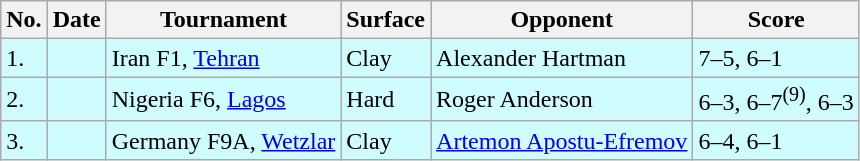<table class="sortable wikitable">
<tr>
<th>No.</th>
<th>Date</th>
<th>Tournament</th>
<th>Surface</th>
<th>Opponent</th>
<th class="unsortable">Score</th>
</tr>
<tr style="background:#cffcff;">
<td>1.</td>
<td></td>
<td>Iran F1, <a href='#'>Tehran</a></td>
<td>Clay</td>
<td> Alexander Hartman</td>
<td>7–5, 6–1</td>
</tr>
<tr style="background:#cffcff;">
<td>2.</td>
<td></td>
<td>Nigeria F6, <a href='#'>Lagos</a></td>
<td>Hard</td>
<td> Roger Anderson</td>
<td>6–3, 6–7<sup>(9)</sup>, 6–3</td>
</tr>
<tr style="background:#cffcff;">
<td>3.</td>
<td></td>
<td>Germany F9A, <a href='#'>Wetzlar</a></td>
<td>Clay</td>
<td> <a href='#'>Artemon Apostu-Efremov</a></td>
<td>6–4, 6–1</td>
</tr>
</table>
